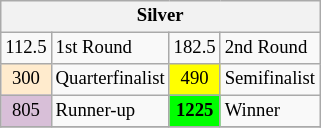<table class="wikitable" style="font-size:78%;">
<tr>
<th colspan=4 style="background:#f2f2f2;">Silver</th>
</tr>
<tr>
<td align="center">112.5</td>
<td>1st Round</td>
<td align="center">182.5</td>
<td>2nd Round</td>
</tr>
<tr>
<td align="center" style="background:#ffebcd;">300</td>
<td>Quarterfinalist</td>
<td align="center" style="background:#ffff00;">490</td>
<td>Semifinalist</td>
</tr>
<tr>
<td align="center" style="background:#D8BFD8;">805</td>
<td>Runner-up</td>
<td align="center" style="background:#00ff00;font-weight:bold;">1225</td>
<td>Winner</td>
</tr>
<tr>
</tr>
</table>
